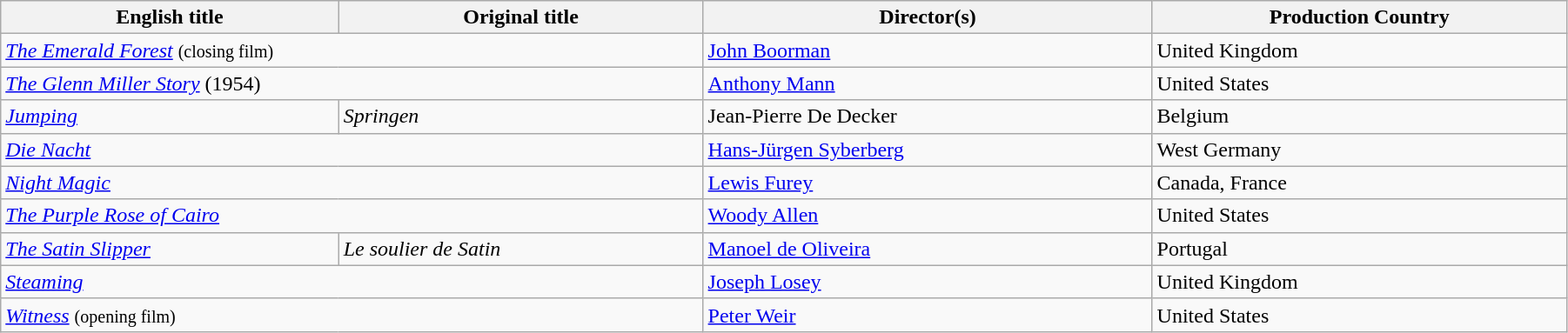<table class="wikitable" width="95%" cellpadding="5">
<tr>
<th>English title</th>
<th>Original title</th>
<th>Director(s)</th>
<th>Production Country</th>
</tr>
<tr>
<td colspan="2"><em><a href='#'>The Emerald Forest</a></em> <small>(closing film)</small></td>
<td><a href='#'>John Boorman</a></td>
<td>United Kingdom</td>
</tr>
<tr>
<td colspan="2"><em><a href='#'>The Glenn Miller Story</a></em> (1954)</td>
<td><a href='#'>Anthony Mann</a></td>
<td>United States</td>
</tr>
<tr>
<td><em><a href='#'>Jumping</a></em></td>
<td><em>Springen</em></td>
<td>Jean-Pierre De Decker</td>
<td>Belgium</td>
</tr>
<tr>
<td colspan="2"><em><a href='#'>Die Nacht</a></em></td>
<td><a href='#'>Hans-Jürgen Syberberg</a></td>
<td>West Germany</td>
</tr>
<tr>
<td colspan="2"><em><a href='#'>Night Magic</a></em></td>
<td><a href='#'>Lewis Furey</a></td>
<td>Canada, France</td>
</tr>
<tr>
<td colspan="2"><em><a href='#'>The Purple Rose of Cairo</a></em></td>
<td><a href='#'>Woody Allen</a></td>
<td>United States</td>
</tr>
<tr>
<td><em><a href='#'>The Satin Slipper</a></em></td>
<td><em>Le soulier de Satin</em></td>
<td><a href='#'>Manoel de Oliveira</a></td>
<td>Portugal</td>
</tr>
<tr>
<td colspan="2"><a href='#'><em>Steaming</em></a></td>
<td><a href='#'>Joseph Losey</a></td>
<td>United Kingdom</td>
</tr>
<tr>
<td colspan="2"><em><a href='#'>Witness</a></em> <small>(opening film)</small></td>
<td><a href='#'>Peter Weir</a></td>
<td>United States</td>
</tr>
</table>
